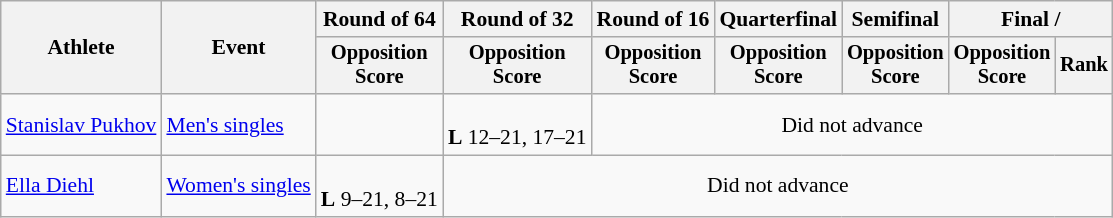<table class=wikitable style="font-size:90%">
<tr>
<th rowspan="2">Athlete</th>
<th rowspan="2">Event</th>
<th>Round of 64</th>
<th>Round of 32</th>
<th>Round of 16</th>
<th>Quarterfinal</th>
<th>Semifinal</th>
<th colspan=2>Final / </th>
</tr>
<tr style="font-size:95%">
<th>Opposition<br>Score</th>
<th>Opposition<br>Score</th>
<th>Opposition<br>Score</th>
<th>Opposition<br>Score</th>
<th>Opposition<br>Score</th>
<th>Opposition<br>Score</th>
<th>Rank</th>
</tr>
<tr align=center>
<td align=left><a href='#'>Stanislav Pukhov</a></td>
<td align=left><a href='#'>Men's singles</a></td>
<td></td>
<td><br><strong>L</strong> 12–21, 17–21</td>
<td colspan=5>Did not advance</td>
</tr>
<tr align=center>
<td align=left><a href='#'>Ella Diehl</a></td>
<td align=left><a href='#'>Women's singles</a></td>
<td><br><strong>L</strong> 9–21, 8–21</td>
<td colspan=6>Did not advance</td>
</tr>
</table>
